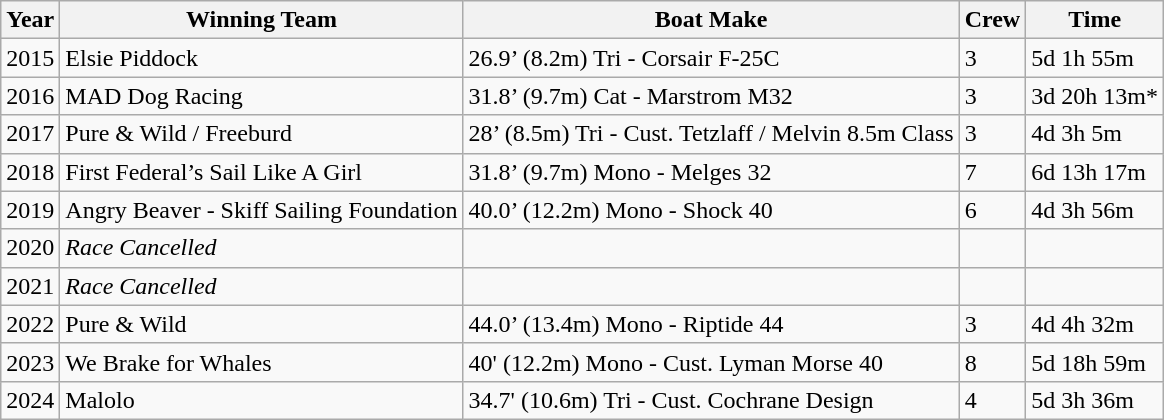<table class="wikitable">
<tr>
<th>Year</th>
<th>Winning Team</th>
<th>Boat Make</th>
<th>Crew</th>
<th>Time</th>
</tr>
<tr>
<td>2015</td>
<td>Elsie Piddock</td>
<td>26.9’ (8.2m) Tri - Corsair F-25C</td>
<td>3</td>
<td>5d 1h 55m</td>
</tr>
<tr>
<td>2016</td>
<td>MAD Dog Racing</td>
<td>31.8’ (9.7m) Cat - Marstrom M32</td>
<td>3</td>
<td>3d 20h 13m*</td>
</tr>
<tr>
<td>2017</td>
<td>Pure & Wild / Freeburd</td>
<td>28’ (8.5m) Tri - Cust. Tetzlaff / Melvin 8.5m Class</td>
<td>3</td>
<td>4d 3h 5m</td>
</tr>
<tr>
<td>2018</td>
<td>First Federal’s Sail Like A Girl</td>
<td>31.8’ (9.7m) Mono - Melges 32</td>
<td>7</td>
<td>6d 13h 17m</td>
</tr>
<tr>
<td>2019</td>
<td>Angry Beaver - Skiff Sailing Foundation</td>
<td>40.0’ (12.2m) Mono - Shock 40</td>
<td>6</td>
<td>4d 3h 56m</td>
</tr>
<tr>
<td>2020</td>
<td><em>Race Cancelled</em></td>
<td></td>
<td></td>
<td></td>
</tr>
<tr>
<td>2021</td>
<td><em>Race Cancelled</em></td>
<td></td>
<td></td>
<td></td>
</tr>
<tr>
<td>2022</td>
<td>Pure & Wild</td>
<td>44.0’ (13.4m) Mono - Riptide 44</td>
<td>3</td>
<td>4d 4h 32m</td>
</tr>
<tr>
<td>2023</td>
<td>We Brake for Whales</td>
<td>40' (12.2m) Mono - Cust. Lyman Morse 40</td>
<td>8</td>
<td>5d 18h 59m</td>
</tr>
<tr>
<td>2024</td>
<td>Malolo</td>
<td>34.7' (10.6m) Tri - Cust. Cochrane Design</td>
<td>4</td>
<td>5d 3h 36m</td>
</tr>
</table>
